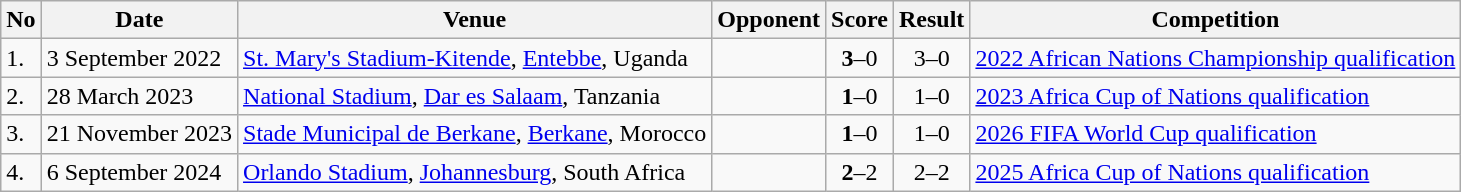<table class="wikitable" style="font-size:100%;">
<tr>
<th>No</th>
<th>Date</th>
<th>Venue</th>
<th>Opponent</th>
<th>Score</th>
<th>Result</th>
<th>Competition</th>
</tr>
<tr>
<td>1.</td>
<td>3 September 2022</td>
<td><a href='#'>St. Mary's Stadium-Kitende</a>, <a href='#'>Entebbe</a>, Uganda</td>
<td></td>
<td align=center><strong>3</strong>–0</td>
<td align=center>3–0</td>
<td><a href='#'>
2022 African Nations Championship qualification</a></td>
</tr>
<tr>
<td>2.</td>
<td>28 March 2023</td>
<td><a href='#'>National Stadium</a>, <a href='#'>Dar es Salaam</a>, Tanzania</td>
<td></td>
<td align=center><strong>1</strong>–0</td>
<td align=center>1–0</td>
<td><a href='#'>2023 Africa Cup of Nations qualification</a></td>
</tr>
<tr>
<td>3.</td>
<td>21 November 2023</td>
<td><a href='#'>Stade Municipal de Berkane</a>, <a href='#'>Berkane</a>, Morocco</td>
<td></td>
<td align=center><strong>1</strong>–0</td>
<td align=center>1–0</td>
<td><a href='#'>2026 FIFA World Cup qualification</a></td>
</tr>
<tr>
<td>4.</td>
<td>6 September 2024</td>
<td><a href='#'>Orlando Stadium</a>, <a href='#'>Johannesburg</a>, South Africa</td>
<td></td>
<td align=center><strong>2</strong>–2</td>
<td align=center>2–2</td>
<td><a href='#'>2025 Africa Cup of Nations qualification</a></td>
</tr>
</table>
